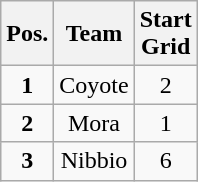<table class="wikitable">
<tr>
<th>Pos.</th>
<th>Team</th>
<th>Start<br>Grid </th>
</tr>
<tr | align="center" |>
<td><strong>1</strong></td>
<td>Coyote </td>
<td>2</td>
</tr>
<tr | align="center" |>
<td><strong>2</strong></td>
<td>Mora</td>
<td>1</td>
</tr>
<tr | align="center" |>
<td><strong>3</strong></td>
<td>Nibbio</td>
<td>6</td>
</tr>
</table>
